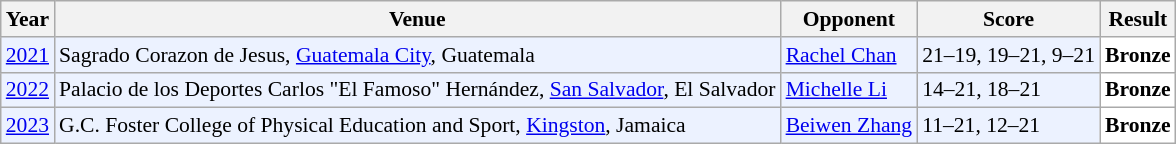<table class="sortable wikitable" style="font-size: 90%;">
<tr>
<th>Year</th>
<th>Venue</th>
<th>Opponent</th>
<th>Score</th>
<th>Result</th>
</tr>
<tr style="background:#ECF2FF">
<td align="center"><a href='#'>2021</a></td>
<td align="left">Sagrado Corazon de Jesus, <a href='#'>Guatemala City</a>, Guatemala</td>
<td align="left"> <a href='#'>Rachel Chan</a></td>
<td align="left">21–19, 19–21, 9–21</td>
<td style="text-align:left; background:white"> <strong>Bronze</strong></td>
</tr>
<tr style="background:#ECF2FF">
<td align="center"><a href='#'>2022</a></td>
<td align="left">Palacio de los Deportes Carlos "El Famoso" Hernández, <a href='#'>San Salvador</a>, El Salvador</td>
<td align="left"> <a href='#'>Michelle Li</a></td>
<td align="left">14–21, 18–21</td>
<td style="text-align:left; background:white"> <strong>Bronze</strong></td>
</tr>
<tr style="background:#ECF2FF">
<td align="center"><a href='#'>2023</a></td>
<td align="left">G.C. Foster College of Physical Education and Sport, <a href='#'>Kingston</a>, Jamaica</td>
<td align="left"> <a href='#'>Beiwen Zhang</a></td>
<td align="left">11–21, 12–21</td>
<td style="text-align:left; background:white"> <strong>Bronze</strong></td>
</tr>
</table>
